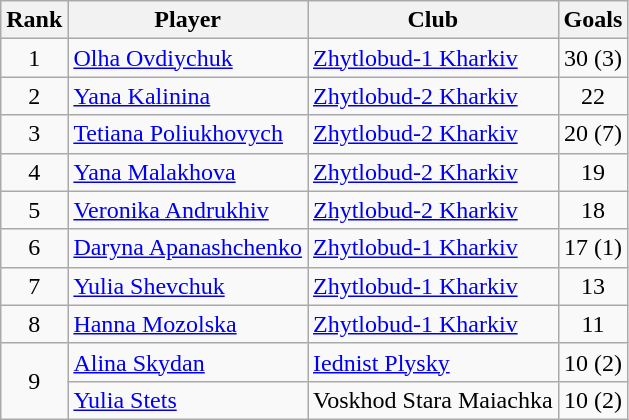<table class="wikitable" style="text-align:center">
<tr>
<th>Rank</th>
<th>Player</th>
<th>Club</th>
<th>Goals</th>
</tr>
<tr>
<td>1</td>
<td align="left"> <a href='#'>Olha Ovdiychuk</a></td>
<td align="left"><a href='#'>Zhytlobud-1 Kharkiv</a></td>
<td>30 (3)</td>
</tr>
<tr>
<td>2</td>
<td align="left"> <a href='#'>Yana Kalinina</a></td>
<td align="left"><a href='#'>Zhytlobud-2 Kharkiv</a></td>
<td>22</td>
</tr>
<tr>
<td>3</td>
<td align="left"> <a href='#'>Tetiana Poliukhovych</a></td>
<td align="left"><a href='#'>Zhytlobud-2 Kharkiv</a></td>
<td>20 (7)</td>
</tr>
<tr>
<td>4</td>
<td align="left"> <a href='#'>Yana Malakhova</a></td>
<td align="left"><a href='#'>Zhytlobud-2 Kharkiv</a></td>
<td>19</td>
</tr>
<tr>
<td>5</td>
<td align="left"> <a href='#'>Veronika Andrukhiv</a></td>
<td align="left"><a href='#'>Zhytlobud-2 Kharkiv</a></td>
<td>18</td>
</tr>
<tr>
<td>6</td>
<td align="left"> <a href='#'>Daryna Apanashchenko</a></td>
<td align="left"><a href='#'>Zhytlobud-1 Kharkiv</a></td>
<td>17 (1)</td>
</tr>
<tr>
<td>7</td>
<td align="left"> <a href='#'>Yulia Shevchuk</a></td>
<td align="left"><a href='#'>Zhytlobud-1 Kharkiv</a></td>
<td>13</td>
</tr>
<tr>
<td>8</td>
<td align="left"> <a href='#'>Hanna Mozolska</a></td>
<td align="left"><a href='#'>Zhytlobud-1 Kharkiv</a></td>
<td>11</td>
</tr>
<tr>
<td rowspan=2>9</td>
<td align="left"> <a href='#'>Alina Skydan</a></td>
<td align="left"><a href='#'>Iednist Plysky</a></td>
<td>10 (2)</td>
</tr>
<tr>
<td align="left"> <a href='#'>Yulia Stets</a></td>
<td align="left">Voskhod Stara Maiachka</td>
<td>10 (2)</td>
</tr>
</table>
